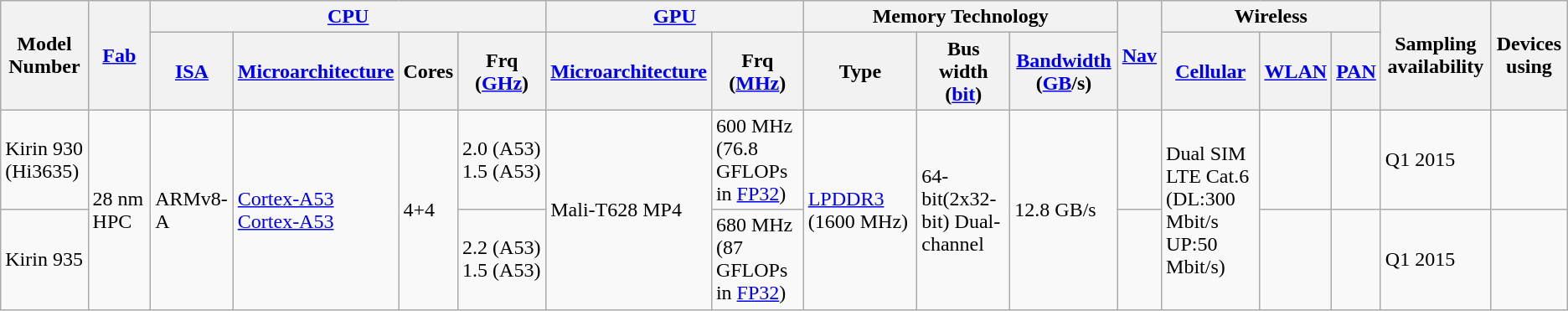<table class="wikitable">
<tr>
<th rowspan="2">Model Number</th>
<th rowspan="2"><a href='#'>Fab</a></th>
<th colspan="4"><a href='#'>CPU</a></th>
<th colspan="2"><a href='#'>GPU</a></th>
<th colspan="3">Memory Technology</th>
<th rowspan="2"><a href='#'>Nav</a></th>
<th colspan="3">Wireless</th>
<th rowspan="2">Sampling availability</th>
<th rowspan="2">Devices using</th>
</tr>
<tr>
<th><a href='#'>ISA</a></th>
<th><a href='#'>Microarchitecture</a></th>
<th>Cores</th>
<th>Frq (<a href='#'>GHz</a>)</th>
<th><a href='#'>Microarchitecture</a></th>
<th>Frq (<a href='#'>MHz</a>)</th>
<th>Type</th>
<th>Bus width (<a href='#'>bit</a>)</th>
<th><a href='#'>Bandwidth</a> (<a href='#'>GB</a>/s)</th>
<th><a href='#'>Cellular</a></th>
<th><a href='#'>WLAN</a></th>
<th><a href='#'>PAN</a></th>
</tr>
<tr>
<td>Kirin 930 (Hi3635)</td>
<td rowspan="2">28 nm HPC</td>
<td rowspan="2">ARMv8-A</td>
<td rowspan="2"><a href='#'>Cortex-A53</a><br><a href='#'>Cortex-A53</a></td>
<td rowspan="2">4+4</td>
<td>2.0 (A53)<br>1.5 (A53)</td>
<td rowspan="2">Mali-T628 MP4</td>
<td>600 MHz<br>(76.8 GFLOPs in <a href='#'>FP32</a>)</td>
<td rowspan="2"><a href='#'>LPDDR3</a> (1600 MHz)</td>
<td rowspan="2">64-bit(2x32-bit) Dual-channel</td>
<td rowspan="2">12.8 GB/s</td>
<td></td>
<td rowspan="2">Dual SIM LTE Cat.6 (DL:300 Mbit/s UP:50 Mbit/s)</td>
<td></td>
<td></td>
<td>Q1 2015</td>
<td></td>
</tr>
<tr>
<td>Kirin 935</td>
<td>2.2 (A53)<br>1.5 (A53)</td>
<td>680 MHz<br>(87 GFLOPs in <a href='#'>FP32</a>)</td>
<td></td>
<td></td>
<td></td>
<td>Q1 2015</td>
<td></td>
</tr>
</table>
